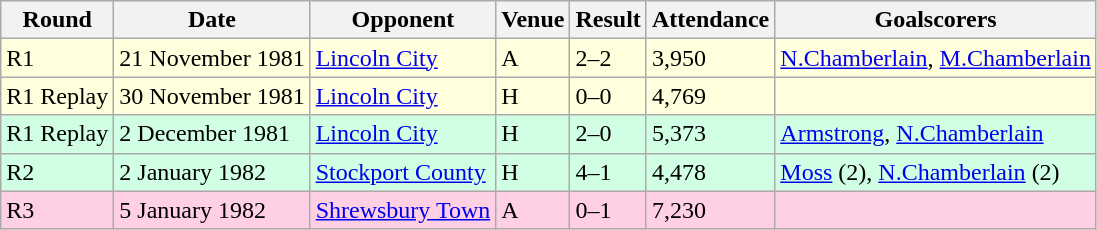<table class="wikitable">
<tr>
<th>Round</th>
<th>Date</th>
<th>Opponent</th>
<th>Venue</th>
<th>Result</th>
<th>Attendance</th>
<th>Goalscorers</th>
</tr>
<tr style="background-color: #ffffdd;">
<td>R1</td>
<td>21 November 1981</td>
<td><a href='#'>Lincoln City</a></td>
<td>A</td>
<td>2–2</td>
<td>3,950</td>
<td><a href='#'>N.Chamberlain</a>, <a href='#'>M.Chamberlain</a></td>
</tr>
<tr style="background-color: #ffffdd;">
<td>R1 Replay</td>
<td>30 November 1981</td>
<td><a href='#'>Lincoln City</a></td>
<td>H</td>
<td>0–0</td>
<td>4,769</td>
<td></td>
</tr>
<tr style="background-color: #d0ffe3;">
<td>R1 Replay</td>
<td>2 December 1981</td>
<td><a href='#'>Lincoln City</a></td>
<td>H</td>
<td>2–0</td>
<td>5,373</td>
<td><a href='#'>Armstrong</a>, <a href='#'>N.Chamberlain</a></td>
</tr>
<tr style="background-color: #d0ffe3;">
<td>R2</td>
<td>2 January 1982</td>
<td><a href='#'>Stockport County</a></td>
<td>H</td>
<td>4–1</td>
<td>4,478</td>
<td><a href='#'>Moss</a> (2), <a href='#'>N.Chamberlain</a> (2)</td>
</tr>
<tr style="background-color: #ffd0e3;">
<td>R3</td>
<td>5 January 1982</td>
<td><a href='#'>Shrewsbury Town</a></td>
<td>A</td>
<td>0–1</td>
<td>7,230</td>
<td></td>
</tr>
</table>
